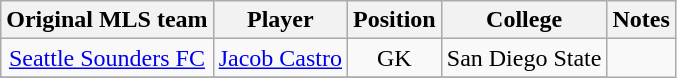<table class="wikitable sortable" style="text-align:center">
<tr>
<th>Original MLS team</th>
<th>Player</th>
<th>Position</th>
<th>College</th>
<th>Notes</th>
</tr>
<tr>
<td><a href='#'>Seattle Sounders FC</a></td>
<td><a href='#'>Jacob Castro</a></td>
<td>GK</td>
<td>San Diego State</td>
</tr>
<tr>
</tr>
</table>
